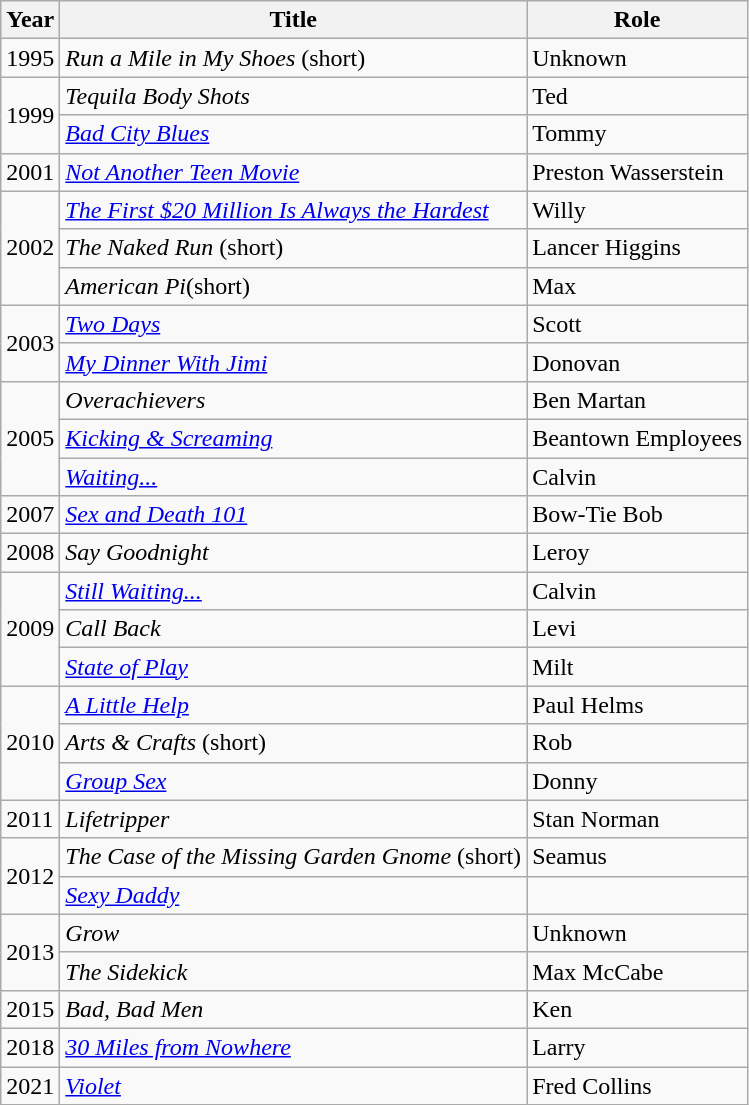<table class="wikitable sortable">
<tr>
<th>Year</th>
<th>Title</th>
<th>Role</th>
</tr>
<tr>
<td>1995</td>
<td><em>Run a Mile in My Shoes</em>  (short)</td>
<td>Unknown</td>
</tr>
<tr>
<td rowspan=2>1999</td>
<td><em>Tequila Body Shots</em></td>
<td>Ted</td>
</tr>
<tr>
<td><em><a href='#'>Bad City Blues</a></em></td>
<td>Tommy</td>
</tr>
<tr>
<td>2001</td>
<td><em><a href='#'>Not Another Teen Movie</a></em></td>
<td>Preston Wasserstein</td>
</tr>
<tr>
<td rowspan=3>2002</td>
<td><em><a href='#'>The First $20 Million Is Always the Hardest</a></em></td>
<td>Willy</td>
</tr>
<tr>
<td><em>The Naked Run</em> (short)</td>
<td>Lancer Higgins</td>
</tr>
<tr>
<td><em>American Pi</em>(short)</td>
<td>Max</td>
</tr>
<tr>
<td rowspan=2>2003</td>
<td><em><a href='#'>Two Days</a></em></td>
<td>Scott</td>
</tr>
<tr>
<td><em><a href='#'>My Dinner With Jimi</a></em></td>
<td>Donovan</td>
</tr>
<tr>
<td rowspan=3>2005</td>
<td><em>Overachievers</em></td>
<td>Ben Martan</td>
</tr>
<tr>
<td><a href='#'><em>Kicking & Screaming</em></a></td>
<td>Beantown Employees</td>
</tr>
<tr>
<td><a href='#'><em>Waiting...</em></a></td>
<td>Calvin</td>
</tr>
<tr>
<td>2007</td>
<td><em><a href='#'>Sex and Death 101</a></em></td>
<td>Bow-Tie Bob</td>
</tr>
<tr>
<td>2008</td>
<td><em>Say Goodnight</em></td>
<td>Leroy</td>
</tr>
<tr>
<td rowspan=3>2009</td>
<td><em><a href='#'>Still Waiting...</a></em></td>
<td>Calvin</td>
</tr>
<tr>
<td><em>Call Back</em></td>
<td>Levi</td>
</tr>
<tr>
<td><em><a href='#'>State of Play</a></em></td>
<td>Milt</td>
</tr>
<tr>
<td rowspan=3>2010</td>
<td><em><a href='#'>A Little Help</a></em></td>
<td>Paul Helms</td>
</tr>
<tr>
<td><em>Arts & Crafts</em> (short)</td>
<td>Rob</td>
</tr>
<tr>
<td><a href='#'><em>Group Sex</em></a></td>
<td>Donny</td>
</tr>
<tr>
<td>2011</td>
<td><em>Lifetripper</em></td>
<td>Stan Norman</td>
</tr>
<tr>
<td rowspan=2>2012</td>
<td><em>The Case of the Missing Garden Gnome</em> (short)</td>
<td>Seamus</td>
</tr>
<tr>
<td><em><a href='#'>Sexy Daddy</a></em></td>
<td></td>
</tr>
<tr>
<td rowspan=2>2013</td>
<td><em>Grow</em></td>
<td>Unknown</td>
</tr>
<tr>
<td><em>The Sidekick</em></td>
<td>Max McCabe</td>
</tr>
<tr>
<td>2015</td>
<td><em>Bad, Bad Men</em></td>
<td>Ken</td>
</tr>
<tr>
<td>2018</td>
<td><em><a href='#'>30 Miles from Nowhere</a></em></td>
<td>Larry</td>
</tr>
<tr>
<td>2021</td>
<td><em><a href='#'>Violet</a></em></td>
<td>Fred Collins</td>
</tr>
</table>
